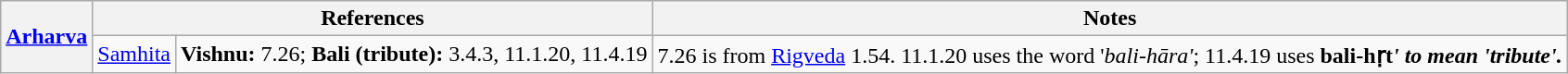<table class="wikitable">
<tr>
<th rowspan="2"><a href='#'>Arharva</a></th>
<th colspan="2">References</th>
<th>Notes</th>
</tr>
<tr>
<td><a href='#'>Samhita</a></td>
<td><strong>Vishnu:</strong> 7.26; <strong>Bali (tribute):</strong> 3.4.3, 11.1.20, 11.4.19</td>
<td>7.26 is from <a href='#'>Rigveda</a> 1.54. 11.1.20 uses the word '<em>bali-hāra'</em>; 11.4.19 uses <strong>bali-hṛt<em>' to mean 'tribute'.</td>
</tr>
</table>
